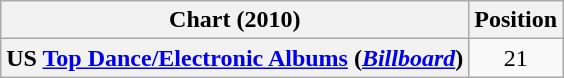<table class="wikitable sortable plainrowheaders" style="text-align:center">
<tr>
<th scope="col">Chart (2010)</th>
<th scope="col">Position</th>
</tr>
<tr>
<th scope="row">US <a href='#'>Top Dance/Electronic Albums</a> (<em><a href='#'>Billboard</a></em>)</th>
<td align="center">21</td>
</tr>
</table>
